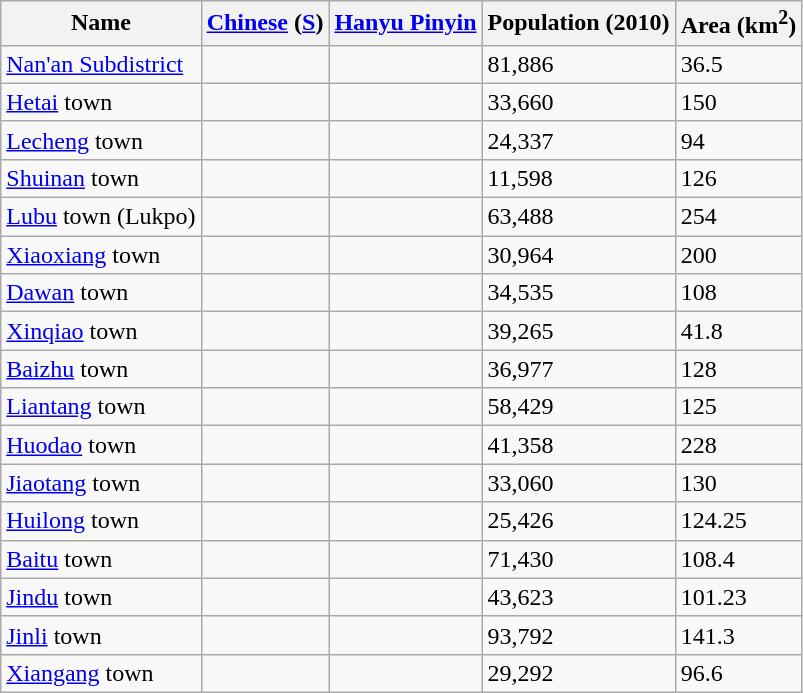<table class="wikitable sortable sticky-header">
<tr>
<th>Name</th>
<th class="unsortable"><a href='#'>Chinese</a> (<a href='#'>S</a>)</th>
<th><a href='#'>Hanyu Pinyin</a></th>
<th>Population (2010)</th>
<th>Area (km<sup>2</sup>)</th>
</tr>
<tr>
<td><a href='#'>Nan'an Subdistrict</a></td>
<td></td>
<td></td>
<td>81,886</td>
<td>36.5</td>
</tr>
<tr>
<td><a href='#'>Hetai</a> town</td>
<td></td>
<td></td>
<td>33,660</td>
<td>150</td>
</tr>
<tr>
<td><a href='#'>Lecheng</a> town</td>
<td></td>
<td></td>
<td>24,337</td>
<td>94</td>
</tr>
<tr>
<td><a href='#'>Shuinan</a> town</td>
<td></td>
<td></td>
<td>11,598</td>
<td>126</td>
</tr>
<tr>
<td><a href='#'>Lubu</a> town (Lukpo)</td>
<td></td>
<td></td>
<td>63,488</td>
<td>254</td>
</tr>
<tr>
<td><a href='#'>Xiaoxiang</a> town</td>
<td></td>
<td></td>
<td>30,964</td>
<td>200</td>
</tr>
<tr>
<td><a href='#'>Dawan</a> town</td>
<td></td>
<td></td>
<td>34,535</td>
<td>108</td>
</tr>
<tr>
<td><a href='#'>Xinqiao</a> town</td>
<td></td>
<td></td>
<td>39,265</td>
<td>41.8</td>
</tr>
<tr>
<td><a href='#'>Baizhu</a> town</td>
<td></td>
<td></td>
<td>36,977</td>
<td>128</td>
</tr>
<tr>
<td><a href='#'>Liantang</a> town</td>
<td></td>
<td></td>
<td>58,429</td>
<td>125</td>
</tr>
<tr>
<td><a href='#'>Huodao</a> town</td>
<td></td>
<td></td>
<td>41,358</td>
<td>228</td>
</tr>
<tr>
<td><a href='#'>Jiaotang</a> town</td>
<td></td>
<td></td>
<td>33,060</td>
<td>130</td>
</tr>
<tr>
<td><a href='#'>Huilong</a> town</td>
<td></td>
<td></td>
<td>25,426</td>
<td>124.25</td>
</tr>
<tr>
<td><a href='#'>Baitu</a> town</td>
<td></td>
<td></td>
<td>71,430</td>
<td>108.4</td>
</tr>
<tr>
<td><a href='#'>Jindu</a> town</td>
<td></td>
<td></td>
<td>43,623</td>
<td>101.23</td>
</tr>
<tr>
<td><a href='#'>Jinli</a> town</td>
<td></td>
<td></td>
<td>93,792</td>
<td>141.3</td>
</tr>
<tr>
<td><a href='#'>Xiangang</a> town</td>
<td></td>
<td></td>
<td>29,292</td>
<td>96.6</td>
</tr>
</table>
